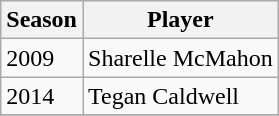<table class="wikitable collapsible">
<tr>
<th>Season</th>
<th>Player</th>
</tr>
<tr>
<td>2009</td>
<td>Sharelle McMahon</td>
</tr>
<tr>
<td>2014</td>
<td>Tegan Caldwell</td>
</tr>
<tr>
</tr>
</table>
